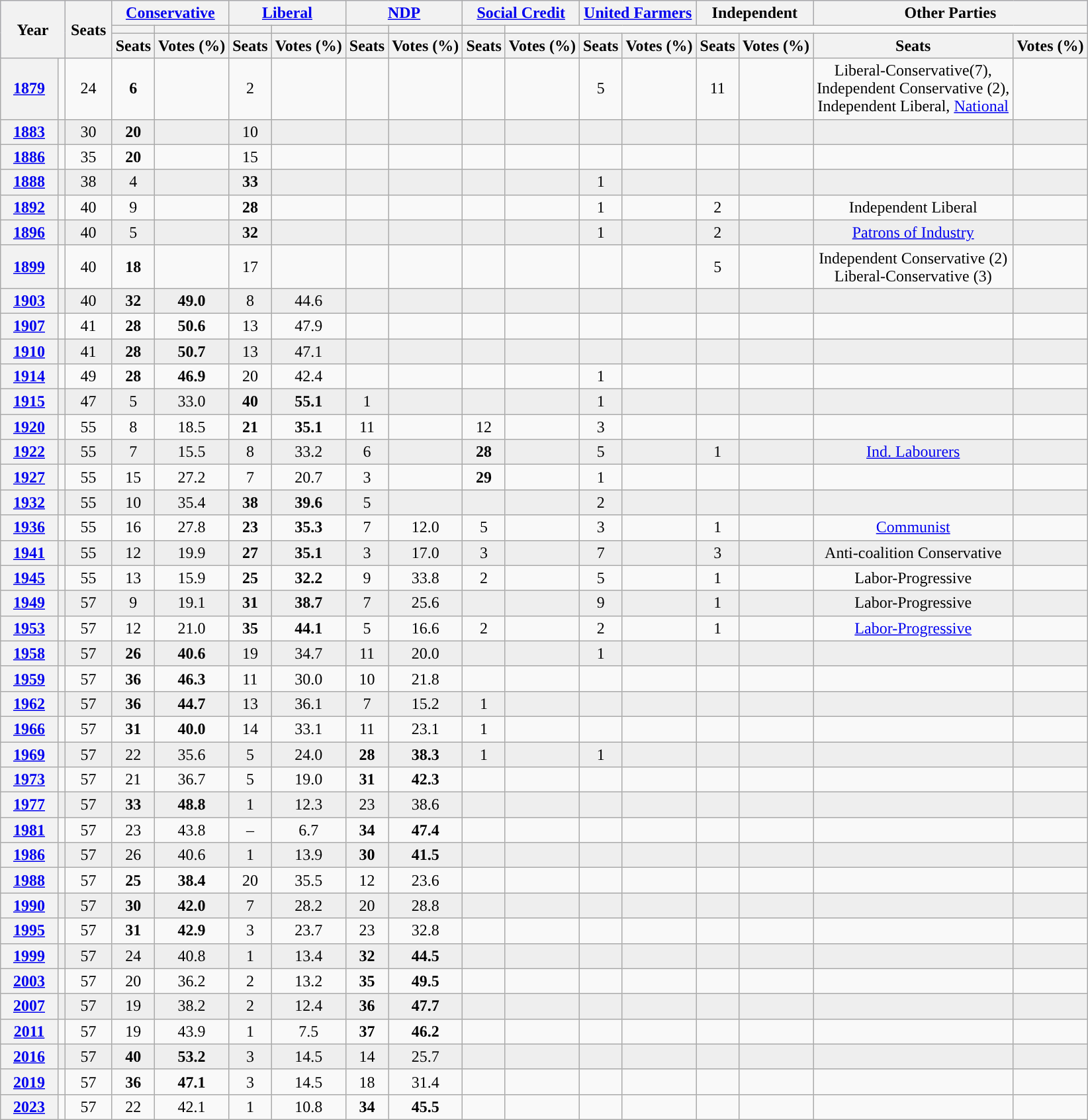<table class="sortable wikitable" style="margin:auto; clear:both; text-align:center;" border="0">
<tr style="background:#ccf">
<th rowspan=3 colspan=2>Year</th>
<th width="40" rowspan=3>Seats</th>
<th colspan="2"><a href='#'>Conservative</a></th>
<th width="75" colspan="2"><a href='#'>Liberal</a></th>
<th width="75" colspan="2"><a href='#'>NDP</a></th>
<th colspan="2"><a href='#'>Social Credit</a></th>
<th colspan="2"><a href='#'>United Farmers</a></th>
<th colspan="2">Independent</th>
<th colspan=2>Other Parties</th>
</tr>
<tr>
<th style="background:"></th>
<th style="background:"></th>
<th style="background:"></th>
<th style="background:"></th>
<th style="background:"></th>
<th style="background:"></th>
<th style="background:"></th>
</tr>
<tr>
<th><strong>Seats</strong></th>
<th><strong>Votes (%)</strong></th>
<th><strong>Seats</strong></th>
<th><strong>Votes (%)</strong></th>
<th><strong>Seats</strong></th>
<th><strong>Votes (%)</strong></th>
<th><strong>Seats</strong></th>
<th><strong>Votes (%)</strong></th>
<th><strong>Seats</strong></th>
<th><strong>Votes (%)</strong></th>
<th><strong>Seats</strong></th>
<th><strong>Votes (%)</strong></th>
<th><strong>Seats</strong></th>
<th><strong>Votes (%)</strong></th>
</tr>
<tr>
<th><a href='#'>1879</a></th>
<td></td>
<td>24</td>
<td><strong>6</strong></td>
<td></td>
<td>2</td>
<td></td>
<td></td>
<td></td>
<td></td>
<td></td>
<td>5</td>
<td></td>
<td>11</td>
<td></td>
<td>Liberal-Conservative(7), <br> Independent Conservative (2),<br> Independent Liberal, <a href='#'>National</a></td>
<td></td>
</tr>
<tr style="background:#EEEEEE">
<th><a href='#'>1883</a></th>
<td></td>
<td>30</td>
<td><strong>20</strong></td>
<td></td>
<td>10</td>
<td></td>
<td></td>
<td></td>
<td></td>
<td></td>
<td></td>
<td></td>
<td></td>
<td></td>
<td></td>
<td></td>
</tr>
<tr>
<th><a href='#'>1886</a></th>
<td></td>
<td>35</td>
<td><strong>20</strong></td>
<td></td>
<td>15</td>
<td></td>
<td></td>
<td></td>
<td></td>
<td></td>
<td></td>
<td></td>
<td></td>
<td></td>
<td></td>
<td></td>
</tr>
<tr style="background:#EEEEEE">
<th><a href='#'>1888</a></th>
<td></td>
<td>38</td>
<td>4</td>
<td></td>
<td><strong>33</strong></td>
<td></td>
<td></td>
<td></td>
<td></td>
<td></td>
<td>1</td>
<td></td>
<td></td>
<td></td>
<td></td>
<td></td>
</tr>
<tr>
<th><a href='#'>1892</a></th>
<td></td>
<td>40</td>
<td>9</td>
<td></td>
<td><strong>28</strong></td>
<td></td>
<td></td>
<td></td>
<td></td>
<td></td>
<td>1</td>
<td></td>
<td>2</td>
<td></td>
<td>Independent Liberal</td>
<td></td>
</tr>
<tr style="background:#EEEEEE">
<th><a href='#'>1896</a></th>
<td></td>
<td>40</td>
<td>5</td>
<td></td>
<td><strong>32</strong></td>
<td></td>
<td></td>
<td></td>
<td></td>
<td></td>
<td>1</td>
<td></td>
<td>2</td>
<td></td>
<td><a href='#'>Patrons of Industry</a></td>
<td></td>
</tr>
<tr>
<th><a href='#'>1899</a></th>
<td></td>
<td>40</td>
<td><strong>18</strong></td>
<td></td>
<td>17</td>
<td></td>
<td></td>
<td></td>
<td></td>
<td></td>
<td></td>
<td></td>
<td>5</td>
<td></td>
<td>Independent Conservative (2)<br>Liberal-Conservative (3)</td>
<td></td>
</tr>
<tr style="background:#EEEEEE">
<th><a href='#'>1903</a></th>
<td></td>
<td>40</td>
<td><strong>32</strong></td>
<td><strong>49.0</strong></td>
<td>8</td>
<td>44.6</td>
<td></td>
<td></td>
<td></td>
<td></td>
<td></td>
<td></td>
<td></td>
<td></td>
<td></td>
<td></td>
</tr>
<tr>
<th><a href='#'>1907</a></th>
<td></td>
<td>41</td>
<td><strong>28</strong></td>
<td><strong>50.6</strong></td>
<td>13</td>
<td>47.9</td>
<td></td>
<td></td>
<td></td>
<td></td>
<td></td>
<td></td>
<td></td>
<td></td>
<td></td>
<td></td>
</tr>
<tr style="background:#EEEEEE">
<th><a href='#'>1910</a></th>
<td></td>
<td>41</td>
<td><strong>28</strong></td>
<td><strong>50.7</strong></td>
<td>13</td>
<td>47.1</td>
<td></td>
<td></td>
<td></td>
<td></td>
<td></td>
<td></td>
<td></td>
<td></td>
<td></td>
<td></td>
</tr>
<tr>
<th><a href='#'>1914</a></th>
<td></td>
<td>49</td>
<td><strong>28</strong></td>
<td><strong>46.9</strong></td>
<td>20</td>
<td>42.4</td>
<td></td>
<td></td>
<td></td>
<td></td>
<td>1</td>
<td></td>
<td></td>
<td></td>
<td></td>
<td></td>
</tr>
<tr style="background:#EEEEEE">
<th><a href='#'>1915</a></th>
<td></td>
<td>47</td>
<td>5</td>
<td>33.0</td>
<td><strong>40</strong></td>
<td><strong>55.1</strong></td>
<td>1</td>
<td></td>
<td></td>
<td></td>
<td>1</td>
<td></td>
<td></td>
<td></td>
<td></td>
<td></td>
</tr>
<tr>
<th><a href='#'>1920</a></th>
<td></td>
<td>55</td>
<td>8</td>
<td>18.5</td>
<td><strong>21</strong></td>
<td><strong>35.1</strong></td>
<td>11</td>
<td></td>
<td>12</td>
<td></td>
<td>3</td>
<td></td>
<td></td>
<td></td>
<td></td>
<td></td>
</tr>
<tr style="background:#EEEEEE">
<th><a href='#'>1922</a></th>
<td></td>
<td>55</td>
<td>7</td>
<td>15.5</td>
<td>8</td>
<td>33.2</td>
<td>6</td>
<td></td>
<td><strong>28</strong></td>
<td></td>
<td>5</td>
<td></td>
<td>1</td>
<td></td>
<td><a href='#'>Ind. Labourers</a></td>
<td></td>
</tr>
<tr>
<th><a href='#'>1927</a></th>
<td></td>
<td>55</td>
<td>15</td>
<td>27.2</td>
<td>7</td>
<td>20.7</td>
<td>3</td>
<td></td>
<td><strong>29</strong></td>
<td></td>
<td>1</td>
<td></td>
<td></td>
<td></td>
<td></td>
<td></td>
</tr>
<tr style="background:#EEEEEE">
<th><a href='#'>1932</a></th>
<td></td>
<td>55</td>
<td>10</td>
<td>35.4</td>
<td><strong>38</strong></td>
<td><strong>39.6</strong></td>
<td>5</td>
<td></td>
<td></td>
<td></td>
<td>2</td>
<td></td>
<td></td>
<td></td>
<td></td>
<td></td>
</tr>
<tr>
<th><a href='#'>1936</a></th>
<td></td>
<td>55</td>
<td>16</td>
<td>27.8</td>
<td><strong>23</strong></td>
<td><strong>35.3</strong></td>
<td>7</td>
<td>12.0</td>
<td>5</td>
<td></td>
<td>3</td>
<td></td>
<td>1</td>
<td></td>
<td><a href='#'>Communist</a></td>
<td></td>
</tr>
<tr style="background:#EEEEEE">
<th><a href='#'>1941</a></th>
<td></td>
<td>55</td>
<td>12</td>
<td>19.9</td>
<td><strong>27</strong></td>
<td><strong>35.1</strong></td>
<td>3</td>
<td>17.0</td>
<td>3</td>
<td></td>
<td>7</td>
<td></td>
<td>3</td>
<td></td>
<td>Anti-coalition Conservative</td>
<td></td>
</tr>
<tr>
<th><a href='#'>1945</a></th>
<td></td>
<td>55</td>
<td>13</td>
<td>15.9</td>
<td><strong>25</strong></td>
<td><strong>32.2</strong></td>
<td>9</td>
<td>33.8</td>
<td>2</td>
<td></td>
<td>5</td>
<td></td>
<td>1</td>
<td></td>
<td>Labor-Progressive</td>
<td></td>
</tr>
<tr style="background:#EEEEEE">
<th><a href='#'>1949</a></th>
<td></td>
<td>57</td>
<td>9</td>
<td>19.1</td>
<td><strong>31</strong></td>
<td><strong>38.7</strong></td>
<td>7</td>
<td>25.6</td>
<td></td>
<td></td>
<td>9</td>
<td></td>
<td>1</td>
<td></td>
<td>Labor-Progressive</td>
<td></td>
</tr>
<tr>
<th><a href='#'>1953</a></th>
<td></td>
<td>57</td>
<td>12</td>
<td>21.0</td>
<td><strong>35</strong></td>
<td><strong>44.1</strong></td>
<td>5</td>
<td>16.6</td>
<td>2</td>
<td></td>
<td>2</td>
<td></td>
<td>1</td>
<td></td>
<td><a href='#'>Labor-Progressive</a></td>
<td></td>
</tr>
<tr style="background:#EEEEEE">
<th><a href='#'>1958</a></th>
<td></td>
<td>57</td>
<td><strong>26</strong></td>
<td><strong>40.6</strong></td>
<td>19</td>
<td>34.7</td>
<td>11</td>
<td>20.0</td>
<td></td>
<td></td>
<td>1</td>
<td></td>
<td></td>
<td></td>
<td></td>
<td></td>
</tr>
<tr>
<th><a href='#'>1959</a></th>
<td></td>
<td>57</td>
<td><strong>36</strong></td>
<td><strong>46.3</strong></td>
<td>11</td>
<td>30.0</td>
<td>10</td>
<td>21.8</td>
<td></td>
<td></td>
<td></td>
<td></td>
<td></td>
<td></td>
<td></td>
<td></td>
</tr>
<tr style="background:#EEEEEE">
<th><a href='#'>1962</a></th>
<td></td>
<td>57</td>
<td><strong>36</strong></td>
<td><strong>44.7</strong></td>
<td>13</td>
<td>36.1</td>
<td>7</td>
<td>15.2</td>
<td>1</td>
<td></td>
<td></td>
<td></td>
<td></td>
<td></td>
<td></td>
<td></td>
</tr>
<tr>
<th><a href='#'>1966</a></th>
<td></td>
<td>57</td>
<td><strong>31</strong></td>
<td><strong>40.0</strong></td>
<td>14</td>
<td>33.1</td>
<td>11</td>
<td>23.1</td>
<td>1</td>
<td></td>
<td></td>
<td></td>
<td></td>
<td></td>
<td></td>
<td></td>
</tr>
<tr style="background:#EEEEEE">
<th><a href='#'>1969</a></th>
<td></td>
<td>57</td>
<td>22</td>
<td>35.6</td>
<td>5</td>
<td>24.0</td>
<td><strong>28</strong></td>
<td><strong>38.3</strong></td>
<td>1</td>
<td></td>
<td>1</td>
<td></td>
<td></td>
<td></td>
<td></td>
<td></td>
</tr>
<tr>
<th><a href='#'>1973</a></th>
<td></td>
<td>57</td>
<td>21</td>
<td>36.7</td>
<td>5</td>
<td>19.0</td>
<td><strong>31</strong></td>
<td><strong>42.3</strong></td>
<td></td>
<td></td>
<td></td>
<td></td>
<td></td>
<td></td>
<td></td>
<td></td>
</tr>
<tr style="background:#EEEEEE">
<th><a href='#'>1977</a></th>
<td></td>
<td>57</td>
<td><strong>33</strong></td>
<td><strong>48.8</strong></td>
<td>1</td>
<td>12.3</td>
<td>23</td>
<td>38.6</td>
<td></td>
<td></td>
<td></td>
<td></td>
<td></td>
<td></td>
<td></td>
<td></td>
</tr>
<tr>
<th><a href='#'>1981</a></th>
<td></td>
<td>57</td>
<td>23</td>
<td>43.8</td>
<td>–</td>
<td>6.7</td>
<td><strong>34</strong></td>
<td><strong>47.4</strong></td>
<td></td>
<td></td>
<td></td>
<td></td>
<td></td>
<td></td>
<td></td>
<td></td>
</tr>
<tr style="background:#EEEEEE">
<th><a href='#'>1986</a></th>
<td></td>
<td>57</td>
<td>26</td>
<td>40.6</td>
<td>1</td>
<td>13.9</td>
<td><strong>30</strong></td>
<td><strong>41.5</strong></td>
<td></td>
<td></td>
<td></td>
<td></td>
<td></td>
<td></td>
<td></td>
<td></td>
</tr>
<tr>
<th><a href='#'>1988</a></th>
<td></td>
<td>57</td>
<td><strong>25</strong></td>
<td><strong>38.4</strong></td>
<td>20</td>
<td>35.5</td>
<td>12</td>
<td>23.6</td>
<td></td>
<td></td>
<td></td>
<td></td>
<td></td>
<td></td>
<td></td>
<td></td>
</tr>
<tr style="background:#EEEEEE">
<th><a href='#'>1990</a></th>
<td></td>
<td>57</td>
<td><strong>30</strong></td>
<td><strong>42.0</strong></td>
<td>7</td>
<td>28.2</td>
<td>20</td>
<td>28.8</td>
<td></td>
<td></td>
<td></td>
<td></td>
<td></td>
<td></td>
<td></td>
<td></td>
</tr>
<tr>
<th><a href='#'>1995</a></th>
<td></td>
<td>57</td>
<td><strong>31</strong></td>
<td><strong>42.9</strong></td>
<td>3</td>
<td>23.7</td>
<td>23</td>
<td>32.8</td>
<td></td>
<td></td>
<td></td>
<td></td>
<td></td>
<td></td>
<td></td>
<td></td>
</tr>
<tr style="background:#EEEEEE">
<th><a href='#'>1999</a></th>
<td></td>
<td>57</td>
<td>24</td>
<td>40.8</td>
<td>1</td>
<td>13.4</td>
<td><strong>32</strong></td>
<td><strong>44.5</strong></td>
<td></td>
<td></td>
<td></td>
<td></td>
<td></td>
<td></td>
<td></td>
<td></td>
</tr>
<tr>
<th width="50"><a href='#'>2003</a></th>
<td></td>
<td>57</td>
<td>20</td>
<td>36.2</td>
<td>2</td>
<td>13.2</td>
<td><strong>35</strong></td>
<td><strong>49.5</strong></td>
<td></td>
<td></td>
<td></td>
<td></td>
<td></td>
<td></td>
<td></td>
<td></td>
</tr>
<tr style="background:#EEEEEE">
<th><a href='#'>2007</a></th>
<td></td>
<td>57</td>
<td>19</td>
<td>38.2</td>
<td>2</td>
<td>12.4</td>
<td><strong>36</strong></td>
<td><strong>47.7</strong></td>
<td></td>
<td></td>
<td></td>
<td></td>
<td></td>
<td></td>
<td></td>
<td></td>
</tr>
<tr>
<th><a href='#'>2011</a></th>
<td></td>
<td>57</td>
<td>19</td>
<td>43.9</td>
<td>1</td>
<td>7.5</td>
<td><strong>37</strong></td>
<td><strong>46.2</strong></td>
<td></td>
<td></td>
<td></td>
<td></td>
<td></td>
<td></td>
<td></td>
<td></td>
</tr>
<tr style="background:#EEEEEE">
<th><a href='#'>2016</a></th>
<td></td>
<td>57</td>
<td><strong>40</strong></td>
<td><strong>53.2</strong></td>
<td>3</td>
<td>14.5</td>
<td>14</td>
<td>25.7</td>
<td></td>
<td></td>
<td></td>
<td></td>
<td></td>
<td></td>
<td></td>
<td></td>
</tr>
<tr>
<th><a href='#'>2019</a></th>
<td></td>
<td>57</td>
<td><strong>36</strong></td>
<td><strong>47.1</strong></td>
<td>3</td>
<td>14.5</td>
<td>18</td>
<td>31.4</td>
<td></td>
<td></td>
<td></td>
<td></td>
<td></td>
<td></td>
<td></td>
<td></td>
</tr>
<tr>
<th><a href='#'>2023</a></th>
<td></td>
<td>57</td>
<td>22</td>
<td>42.1</td>
<td>1</td>
<td>10.8</td>
<td><strong>34</strong></td>
<td><strong>45.5</strong></td>
<td></td>
<td></td>
<td></td>
<td></td>
<td></td>
<td></td>
<td></td>
<td></td>
</tr>
</table>
